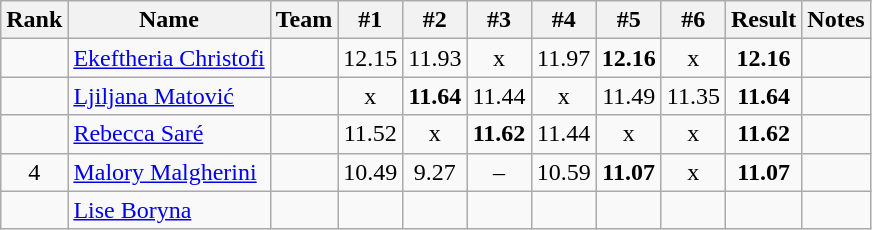<table class="wikitable sortable" style="text-align:center">
<tr>
<th>Rank</th>
<th>Name</th>
<th>Team</th>
<th>#1</th>
<th>#2</th>
<th>#3</th>
<th>#4</th>
<th>#5</th>
<th>#6</th>
<th>Result</th>
<th>Notes</th>
</tr>
<tr>
<td></td>
<td align="left"><a href='#'>Ekeftheria Christofi</a></td>
<td align=left></td>
<td>12.15</td>
<td>11.93</td>
<td>x</td>
<td>11.97</td>
<td><strong>12.16</strong></td>
<td>x</td>
<td><strong>12.16</strong></td>
<td></td>
</tr>
<tr>
<td></td>
<td align="left"><a href='#'>Ljiljana Matović</a></td>
<td align=left></td>
<td>x</td>
<td><strong>11.64</strong></td>
<td>11.44</td>
<td>x</td>
<td>11.49</td>
<td>11.35</td>
<td><strong>11.64</strong></td>
<td></td>
</tr>
<tr>
<td></td>
<td align="left"><a href='#'>Rebecca Saré</a></td>
<td align=left></td>
<td>11.52</td>
<td>x</td>
<td><strong>11.62</strong></td>
<td>11.44</td>
<td>x</td>
<td>x</td>
<td><strong>11.62</strong></td>
<td></td>
</tr>
<tr>
<td>4</td>
<td align="left"><a href='#'>Malory Malgherini</a></td>
<td align=left></td>
<td>10.49</td>
<td>9.27</td>
<td>–</td>
<td>10.59</td>
<td><strong>11.07</strong></td>
<td>x</td>
<td><strong>11.07</strong></td>
<td></td>
</tr>
<tr>
<td></td>
<td align="left"><a href='#'>Lise Boryna</a></td>
<td align=left></td>
<td></td>
<td></td>
<td></td>
<td></td>
<td></td>
<td></td>
<td><strong></strong></td>
<td></td>
</tr>
</table>
